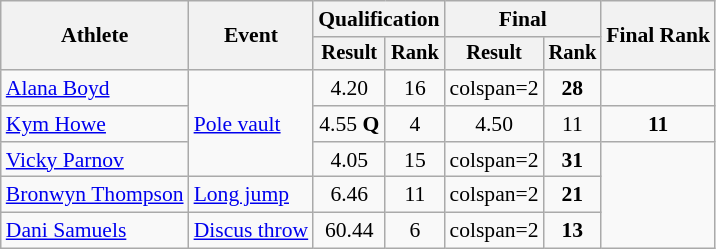<table class="wikitable" style="font-size:90%">
<tr>
<th rowspan="2">Athlete</th>
<th rowspan="2">Event</th>
<th colspan="2">Qualification</th>
<th colspan="2">Final</th>
<th colspan="2" rowspan="2">Final Rank</th>
</tr>
<tr style="font-size:95%">
<th>Result</th>
<th>Rank</th>
<th>Result</th>
<th>Rank</th>
</tr>
<tr align=center>
<td align=left><a href='#'>Alana Boyd</a></td>
<td rowspan="3" align=left><a href='#'>Pole vault</a></td>
<td>4.20</td>
<td>16</td>
<td>colspan=2 </td>
<td><strong>28</strong></td>
</tr>
<tr align=center>
<td align=left><a href='#'>Kym Howe</a></td>
<td>4.55 <strong>Q</strong></td>
<td>4</td>
<td>4.50</td>
<td>11</td>
<td><strong>11</strong></td>
</tr>
<tr align=center>
<td align=left><a href='#'>Vicky Parnov</a></td>
<td>4.05</td>
<td>15</td>
<td>colspan=2 </td>
<td><strong>31</strong></td>
</tr>
<tr align=center>
<td align=left><a href='#'>Bronwyn Thompson</a></td>
<td align=left><a href='#'>Long jump</a></td>
<td>6.46</td>
<td>11</td>
<td>colspan=2 </td>
<td><strong>21</strong></td>
</tr>
<tr align=center>
<td align=left><a href='#'>Dani Samuels</a></td>
<td align=left><a href='#'>Discus throw</a></td>
<td>60.44</td>
<td>6</td>
<td>colspan=2 </td>
<td><strong>13</strong></td>
</tr>
</table>
